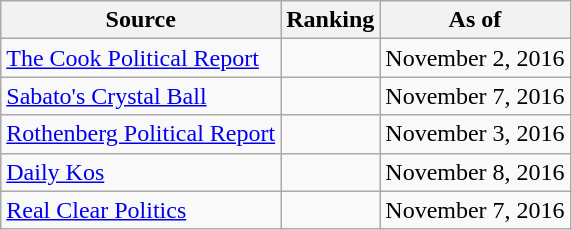<table class="wikitable" style="text-align:center">
<tr>
<th>Source</th>
<th>Ranking</th>
<th>As of</th>
</tr>
<tr>
<td align=left><a href='#'>The Cook Political Report</a></td>
<td></td>
<td>November 2, 2016</td>
</tr>
<tr>
<td align=left><a href='#'>Sabato's Crystal Ball</a></td>
<td></td>
<td>November 7, 2016</td>
</tr>
<tr>
<td align=left><a href='#'>Rothenberg Political Report</a></td>
<td></td>
<td>November 3, 2016</td>
</tr>
<tr>
<td align=left><a href='#'>Daily Kos</a></td>
<td></td>
<td>November 8, 2016</td>
</tr>
<tr>
<td align=left><a href='#'>Real Clear Politics</a></td>
<td></td>
<td>November 7, 2016</td>
</tr>
</table>
